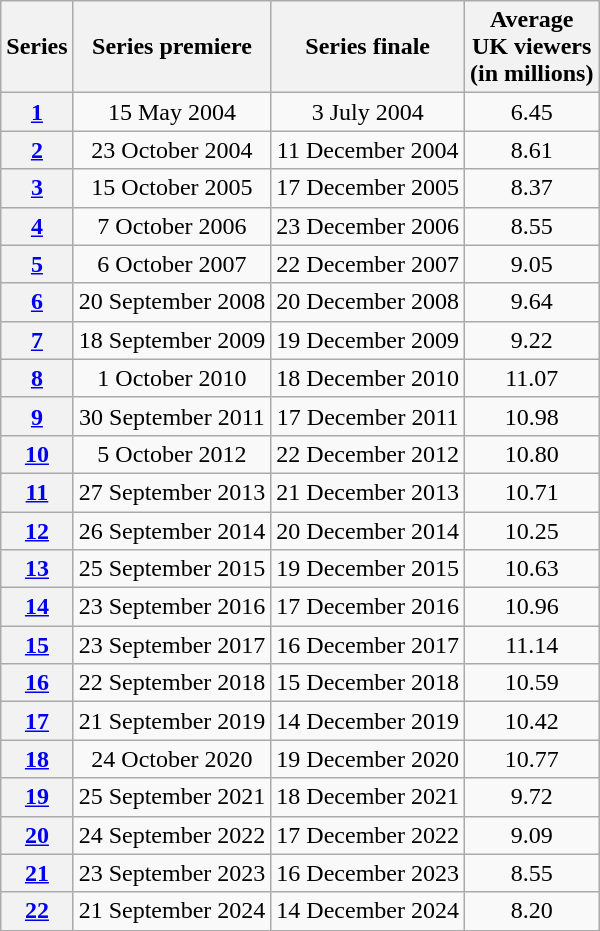<table class="wikitable sortable" style="text-align:center">
<tr>
<th>Series</th>
<th>Series premiere</th>
<th>Series finale</th>
<th>Average<br>UK viewers<br>(in millions)</th>
</tr>
<tr>
<th><a href='#'>1</a></th>
<td>15 May 2004</td>
<td>3 July 2004</td>
<td>6.45</td>
</tr>
<tr>
<th><a href='#'>2</a></th>
<td>23 October 2004</td>
<td>11 December 2004</td>
<td>8.61</td>
</tr>
<tr>
<th><a href='#'>3</a></th>
<td>15 October 2005</td>
<td>17 December 2005</td>
<td>8.37</td>
</tr>
<tr>
<th><a href='#'>4</a></th>
<td>7 October 2006</td>
<td>23 December 2006</td>
<td>8.55</td>
</tr>
<tr>
<th><a href='#'>5</a></th>
<td>6 October 2007</td>
<td>22 December 2007</td>
<td>9.05</td>
</tr>
<tr>
<th><a href='#'>6</a></th>
<td>20 September 2008</td>
<td>20 December 2008</td>
<td>9.64</td>
</tr>
<tr>
<th><a href='#'>7</a></th>
<td>18 September 2009</td>
<td>19 December 2009</td>
<td>9.22</td>
</tr>
<tr>
<th><a href='#'>8</a></th>
<td>1 October 2010</td>
<td>18 December 2010</td>
<td>11.07</td>
</tr>
<tr>
<th><a href='#'>9</a></th>
<td>30 September 2011</td>
<td>17 December 2011</td>
<td>10.98</td>
</tr>
<tr>
<th><a href='#'>10</a></th>
<td>5 October 2012</td>
<td>22 December 2012</td>
<td>10.80</td>
</tr>
<tr>
<th><a href='#'>11</a></th>
<td>27 September 2013</td>
<td>21 December 2013</td>
<td>10.71</td>
</tr>
<tr>
<th><a href='#'>12</a></th>
<td>26 September 2014</td>
<td>20 December 2014</td>
<td>10.25</td>
</tr>
<tr>
<th><a href='#'>13</a></th>
<td>25 September 2015</td>
<td>19 December 2015</td>
<td>10.63</td>
</tr>
<tr>
<th><a href='#'>14</a></th>
<td>23 September 2016</td>
<td>17 December 2016</td>
<td>10.96</td>
</tr>
<tr>
<th><a href='#'>15</a></th>
<td>23 September 2017</td>
<td>16 December 2017</td>
<td>11.14</td>
</tr>
<tr>
<th><a href='#'>16</a></th>
<td>22 September 2018</td>
<td>15 December 2018</td>
<td>10.59</td>
</tr>
<tr>
<th><a href='#'>17</a></th>
<td>21 September 2019</td>
<td>14 December 2019</td>
<td>10.42</td>
</tr>
<tr>
<th><a href='#'>18</a></th>
<td>24 October 2020</td>
<td>19 December 2020</td>
<td>10.77</td>
</tr>
<tr>
<th><a href='#'>19</a></th>
<td>25 September 2021</td>
<td>18 December 2021</td>
<td>9.72</td>
</tr>
<tr>
<th><a href='#'>20</a></th>
<td>24 September 2022</td>
<td>17 December 2022</td>
<td>9.09</td>
</tr>
<tr>
<th><a href='#'>21</a></th>
<td>23 September 2023</td>
<td>16 December 2023</td>
<td>8.55</td>
</tr>
<tr>
<th><a href='#'>22</a></th>
<td>21 September 2024</td>
<td>14 December 2024</td>
<td>8.20</td>
</tr>
</table>
